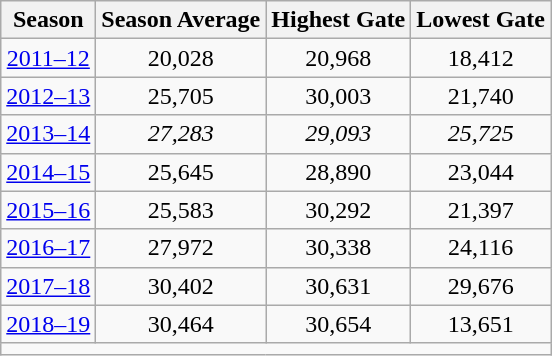<table class="wikitable" style="text-align: center;">
<tr>
<th>Season</th>
<th>Season Average</th>
<th>Highest Gate</th>
<th>Lowest Gate</th>
</tr>
<tr>
<td><a href='#'>2011–12</a></td>
<td>20,028</td>
<td>20,968</td>
<td>18,412</td>
</tr>
<tr>
<td><a href='#'>2012–13</a></td>
<td>25,705</td>
<td>30,003</td>
<td>21,740</td>
</tr>
<tr>
<td><a href='#'>2013–14</a></td>
<td><em>27,283</em></td>
<td><em>29,093</em></td>
<td><em>25,725</em></td>
</tr>
<tr>
<td><a href='#'>2014–15</a></td>
<td>25,645</td>
<td>28,890</td>
<td>23,044</td>
</tr>
<tr>
<td><a href='#'>2015–16</a></td>
<td>25,583</td>
<td>30,292</td>
<td>21,397</td>
</tr>
<tr>
<td><a href='#'>2016–17</a></td>
<td>27,972</td>
<td>30,338</td>
<td>24,116</td>
</tr>
<tr>
<td><a href='#'>2017–18</a></td>
<td>30,402</td>
<td>30,631</td>
<td>29,676</td>
</tr>
<tr>
<td><a href='#'>2018–19</a></td>
<td>30,464</td>
<td>30,654</td>
<td>13,651</td>
</tr>
<tr>
<td colspan=4></td>
</tr>
</table>
